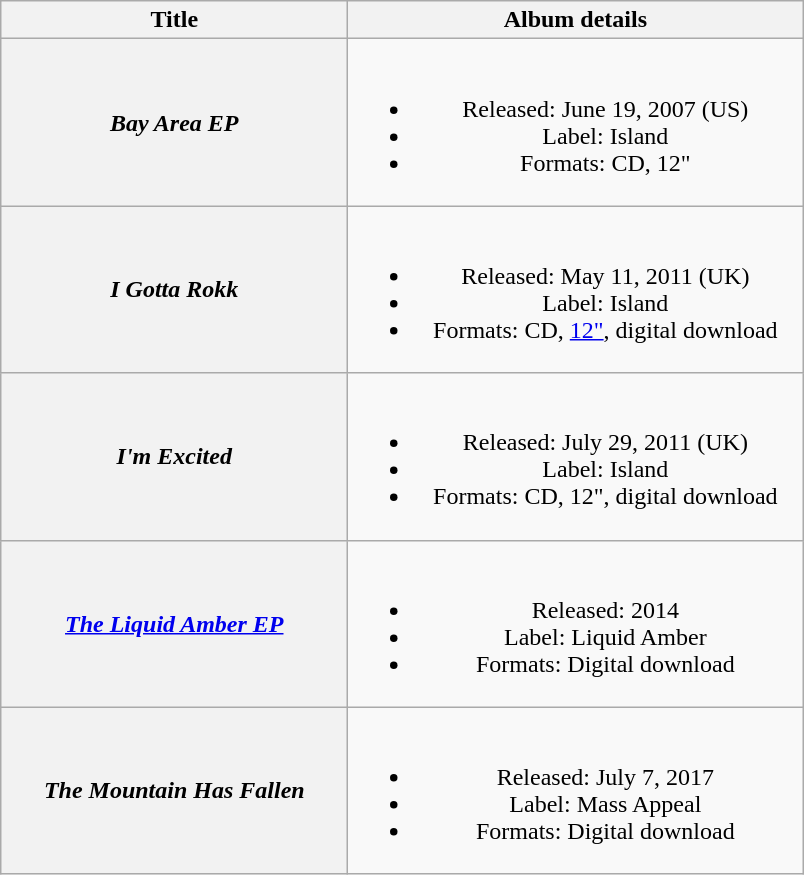<table class="wikitable plainrowheaders" style="text-align:center;">
<tr>
<th scope="col" style="width:14em;">Title</th>
<th scope="col" style="width:18.5em;">Album details</th>
</tr>
<tr>
<th scope="row"><em>Bay Area EP</em></th>
<td><br><ul><li>Released: June 19, 2007 <span>(US)</span></li><li>Label: Island</li><li>Formats: CD, 12"</li></ul></td>
</tr>
<tr>
<th scope="row"><em>I Gotta Rokk</em></th>
<td><br><ul><li>Released: May 11, 2011 <span>(UK)</span></li><li>Label: Island</li><li>Formats: CD, <a href='#'>12"</a>, digital download</li></ul></td>
</tr>
<tr>
<th scope="row"><em>I'm Excited</em></th>
<td><br><ul><li>Released: July 29, 2011 <span>(UK)</span></li><li>Label: Island</li><li>Formats: CD, 12", digital download</li></ul></td>
</tr>
<tr>
<th scope="row"><em><a href='#'>The Liquid Amber EP</a></em></th>
<td><br><ul><li>Released: 2014</li><li>Label: Liquid Amber</li><li>Formats: Digital download</li></ul></td>
</tr>
<tr>
<th scope="row"><em>The Mountain Has Fallen</em></th>
<td><br><ul><li>Released: July 7, 2017</li><li>Label: Mass Appeal</li><li>Formats: Digital download</li></ul></td>
</tr>
</table>
